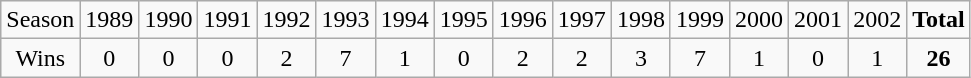<table class="wikitable sortable">
<tr>
<td>Season</td>
<td>1989</td>
<td>1990</td>
<td>1991</td>
<td>1992</td>
<td>1993</td>
<td>1994</td>
<td>1995</td>
<td>1996</td>
<td>1997</td>
<td>1998</td>
<td>1999</td>
<td>2000</td>
<td>2001</td>
<td>2002</td>
<td><strong>Total</strong></td>
</tr>
<tr align=center>
<td>Wins</td>
<td>0</td>
<td>0</td>
<td>0</td>
<td>2</td>
<td>7</td>
<td>1</td>
<td>0</td>
<td>2</td>
<td>2</td>
<td>3</td>
<td>7</td>
<td>1</td>
<td>0</td>
<td>1</td>
<td><strong>26</strong></td>
</tr>
</table>
